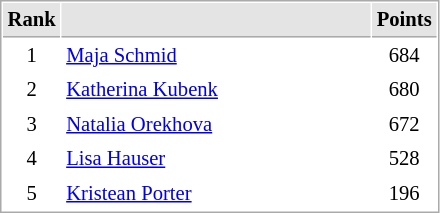<table cellspacing="1" cellpadding="3" style="border:1px solid #AAAAAA;font-size:86%">
<tr bgcolor="#E4E4E4">
<th style="border-bottom:1px solid #AAAAAA" width=10>Rank</th>
<th style="border-bottom:1px solid #AAAAAA" width=200></th>
<th style="border-bottom:1px solid #AAAAAA" width=20>Points</th>
</tr>
<tr>
<td align="center">1</td>
<td> <a href='#'>Maja Schmid</a></td>
<td align=center>684</td>
</tr>
<tr>
<td align="center">2</td>
<td> <a href='#'>Katherina Kubenk</a></td>
<td align=center>680</td>
</tr>
<tr>
<td align="center">3</td>
<td> <a href='#'>Natalia Orekhova</a></td>
<td align=center>672</td>
</tr>
<tr>
<td align="center">4</td>
<td> <a href='#'>Lisa Hauser</a></td>
<td align=center>528</td>
</tr>
<tr>
<td align="center">5</td>
<td> <a href='#'>Kristean Porter</a></td>
<td align=center>196</td>
</tr>
</table>
